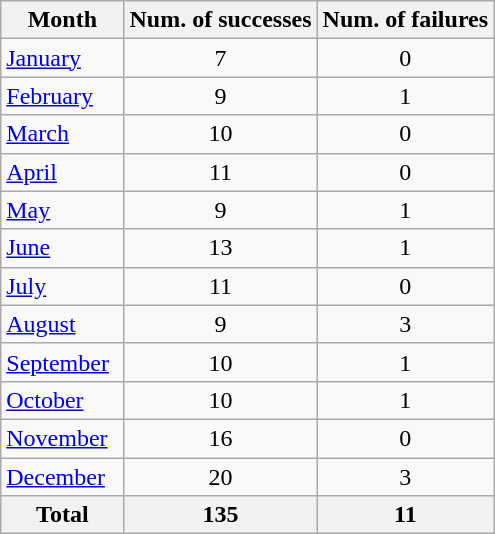<table class="wikitable" style="text-align:center">
<tr>
<th width=25%>Month</th>
<th><abbr>Num.</abbr> of successes</th>
<th><abbr>Num.</abbr> of failures</th>
</tr>
<tr>
<td style="text-align:left"><a href='#'>January</a></td>
<td>7</td>
<td>0</td>
</tr>
<tr>
<td style="text-align:left"><a href='#'>February</a></td>
<td>9</td>
<td>1</td>
</tr>
<tr>
<td style="text-align:left"><a href='#'>March</a></td>
<td>10</td>
<td>0</td>
</tr>
<tr>
<td style="text-align:left"><a href='#'>April</a></td>
<td>11</td>
<td>0</td>
</tr>
<tr>
<td style="text-align:left"><a href='#'>May</a></td>
<td>9</td>
<td>1</td>
</tr>
<tr>
<td style="text-align:left"><a href='#'>June</a></td>
<td>13</td>
<td>1</td>
</tr>
<tr>
<td style="text-align:left"><a href='#'>July</a></td>
<td>11</td>
<td>0</td>
</tr>
<tr>
<td style="text-align:left"><a href='#'>August</a></td>
<td>9</td>
<td>3</td>
</tr>
<tr>
<td style="text-align:left"><a href='#'>September</a></td>
<td>10</td>
<td>1</td>
</tr>
<tr>
<td style="text-align:left"><a href='#'>October</a></td>
<td>10</td>
<td>1</td>
</tr>
<tr>
<td style="text-align:left"><a href='#'>November</a></td>
<td>16</td>
<td>0</td>
</tr>
<tr>
<td style="text-align:left"><a href='#'>December</a></td>
<td>20</td>
<td>3</td>
</tr>
<tr class="sortbottom">
<th colspan=1>Total</th>
<th>135</th>
<th>11</th>
</tr>
</table>
